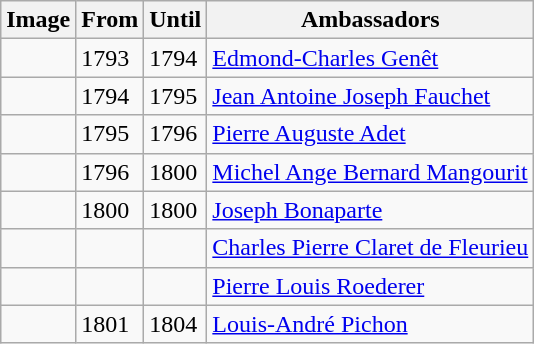<table class="wikitable centre">
<tr>
<th>Image</th>
<th>From</th>
<th>Until</th>
<th>Ambassadors</th>
</tr>
<tr>
<td></td>
<td>1793</td>
<td>1794</td>
<td><a href='#'>Edmond-Charles Genêt</a></td>
</tr>
<tr>
<td></td>
<td>1794</td>
<td>1795</td>
<td><a href='#'>Jean Antoine Joseph Fauchet</a></td>
</tr>
<tr>
<td></td>
<td>1795</td>
<td>1796</td>
<td><a href='#'>Pierre Auguste Adet</a></td>
</tr>
<tr>
<td></td>
<td>1796</td>
<td>1800</td>
<td><a href='#'>Michel Ange Bernard Mangourit</a></td>
</tr>
<tr>
<td></td>
<td>1800</td>
<td>1800</td>
<td><a href='#'>Joseph Bonaparte</a></td>
</tr>
<tr>
<td></td>
<td></td>
<td></td>
<td><a href='#'>Charles Pierre Claret de Fleurieu</a></td>
</tr>
<tr>
<td></td>
<td></td>
<td></td>
<td><a href='#'>Pierre Louis Roederer</a></td>
</tr>
<tr>
<td></td>
<td>1801</td>
<td>1804</td>
<td><a href='#'>Louis-André Pichon</a></td>
</tr>
</table>
